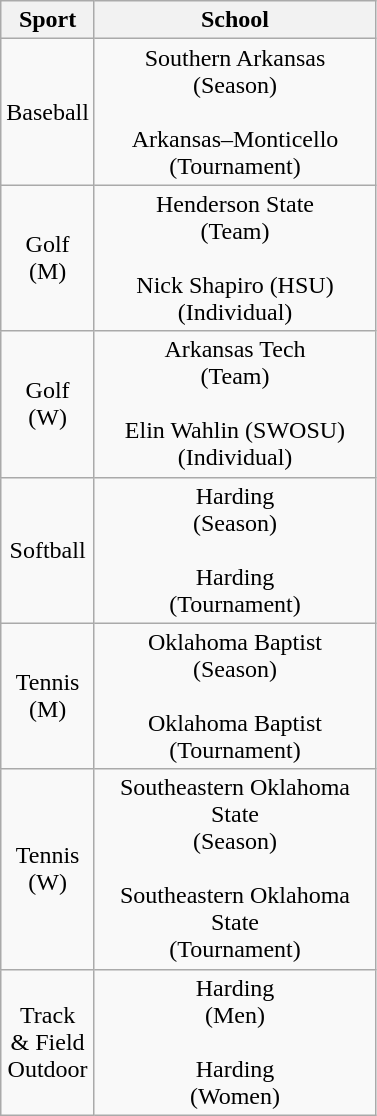<table class="wikitable" style=text-align:center>
<tr>
<th width=50>Sport</th>
<th width=180>School</th>
</tr>
<tr>
<td>Baseball</td>
<td>Southern Arkansas<br>(Season)<br><br>Arkansas–Monticello<br>(Tournament)</td>
</tr>
<tr>
<td>Golf<br>(M)</td>
<td>Henderson State<br>(Team)<br><br>Nick Shapiro (HSU)<br>(Individual)</td>
</tr>
<tr>
<td>Golf<br>(W)</td>
<td>Arkansas Tech<br>(Team)<br><br>Elin Wahlin (SWOSU)<br>(Individual)</td>
</tr>
<tr>
<td>Softball</td>
<td>Harding<br>(Season)<br><br>Harding<br>(Tournament)</td>
</tr>
<tr>
<td>Tennis<br>(M)</td>
<td>Oklahoma Baptist<br>(Season)<br><br>Oklahoma Baptist<br>(Tournament)</td>
</tr>
<tr>
<td>Tennis<br>(W)</td>
<td>Southeastern Oklahoma State<br>(Season)<br><br>Southeastern Oklahoma State<br>(Tournament)</td>
</tr>
<tr>
<td>Track<br>& Field<br>Outdoor</td>
<td>Harding<br>(Men)<br><br>Harding<br>(Women)</td>
</tr>
</table>
